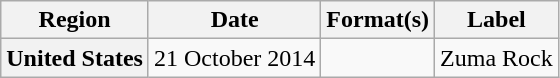<table class="wikitable plainrowheaders">
<tr>
<th scope="col">Region</th>
<th scope="col">Date</th>
<th scope="col">Format(s)</th>
<th scope="col">Label</th>
</tr>
<tr>
<th scope="row">United States</th>
<td rowspan="1">21 October 2014</td>
<td rowspan="1"></td>
<td rowspan="1">Zuma Rock</td>
</tr>
</table>
